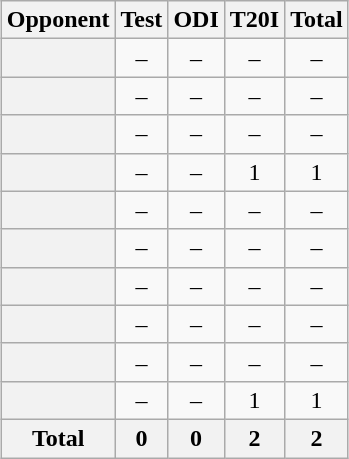<table class="wikitable" style="text-align:center; margin-left:15px">
<tr>
<th>Opponent</th>
<th>Test</th>
<th>ODI</th>
<th>T20I</th>
<th>Total</th>
</tr>
<tr>
<th style="text-align: left"></th>
<td>–</td>
<td>–</td>
<td>–</td>
<td>–</td>
</tr>
<tr>
<th style="text-align: left"></th>
<td>–</td>
<td>–</td>
<td>–</td>
<td>–</td>
</tr>
<tr>
<th style="text-align: left"></th>
<td>–</td>
<td>–</td>
<td>–</td>
<td>–</td>
</tr>
<tr>
<th style="text-align: left"></th>
<td>–</td>
<td>–</td>
<td>1</td>
<td>1</td>
</tr>
<tr>
<th style="text-align: left"></th>
<td>–</td>
<td>–</td>
<td>–</td>
<td>–</td>
</tr>
<tr>
<th style="text-align: left"></th>
<td>–</td>
<td>–</td>
<td>–</td>
<td>–</td>
</tr>
<tr>
<th style="text-align: left"></th>
<td>–</td>
<td>–</td>
<td>–</td>
<td>–</td>
</tr>
<tr>
<th style="text-align: left"></th>
<td>–</td>
<td>–</td>
<td>–</td>
<td>–</td>
</tr>
<tr>
<th style="text-align: left"></th>
<td>–</td>
<td>–</td>
<td>–</td>
<td>–</td>
</tr>
<tr>
<th style="text-align: left"></th>
<td>–</td>
<td>–</td>
<td>1</td>
<td>1</td>
</tr>
<tr>
<th>Total</th>
<th>0</th>
<th>0</th>
<th>2</th>
<th>2</th>
</tr>
</table>
